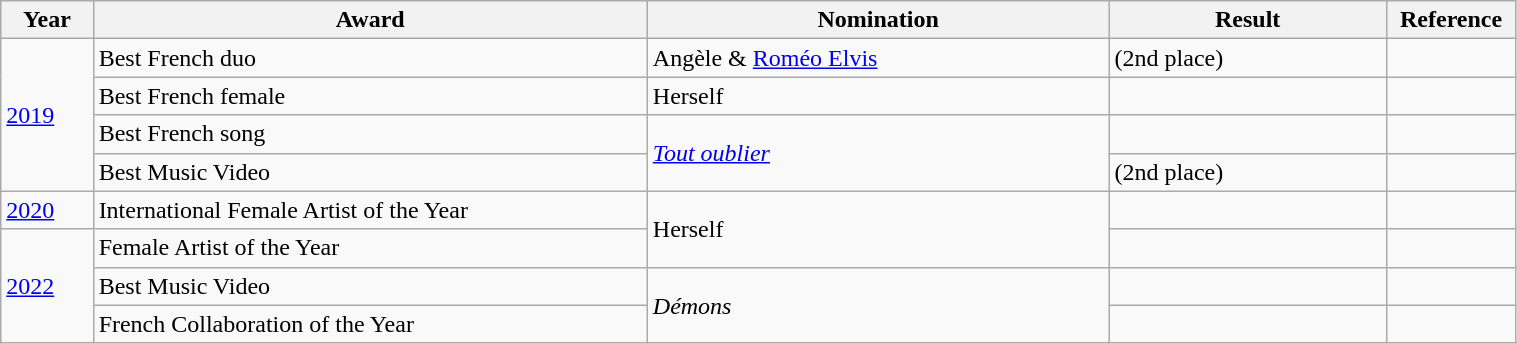<table class="wikitable" style="width:80%;">
<tr>
<th width=5%>Year</th>
<th style="width:30%;">Award</th>
<th style="width:25%;">Nomination</th>
<th style="width:15%;">Result</th>
<th style="width:5%;">Reference</th>
</tr>
<tr>
<td rowspan="4"><a href='#'>2019</a></td>
<td>Best French duo</td>
<td>Angèle & <a href='#'>Roméo Elvis</a></td>
<td> (2nd place)</td>
<td></td>
</tr>
<tr>
<td>Best French female</td>
<td>Herself</td>
<td></td>
<td></td>
</tr>
<tr>
<td>Best French song</td>
<td rowspan="2"><em><a href='#'>Tout oublier</a></em></td>
<td></td>
<td></td>
</tr>
<tr>
<td>Best Music Video</td>
<td> (2nd place)</td>
<td></td>
</tr>
<tr>
<td rowspan="1"><a href='#'>2020</a></td>
<td>International Female Artist of the Year</td>
<td rowspan="2">Herself</td>
<td></td>
<td></td>
</tr>
<tr>
<td rowspan="3"><a href='#'>2022</a></td>
<td>Female Artist of the Year</td>
<td></td>
<td></td>
</tr>
<tr>
<td>Best Music Video</td>
<td rowspan="2"><em>Démons</em></td>
<td></td>
<td></td>
</tr>
<tr>
<td>French Collaboration of the Year</td>
<td></td>
</tr>
</table>
